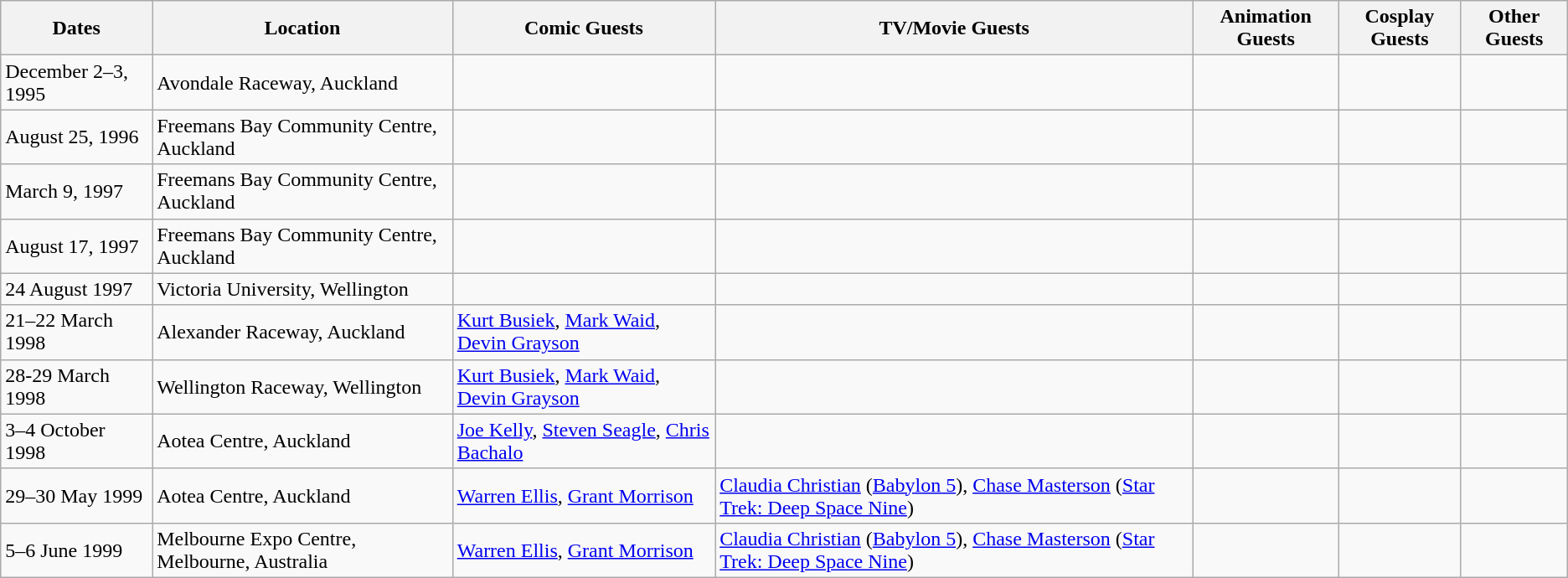<table class="wikitable sortable sticky-header">
<tr>
<th>Dates</th>
<th>Location</th>
<th>Comic Guests</th>
<th>TV/Movie Guests</th>
<th>Animation Guests</th>
<th>Cosplay Guests</th>
<th>Other Guests</th>
</tr>
<tr>
<td>December 2–3, 1995</td>
<td>Avondale Raceway, Auckland</td>
<td></td>
<td></td>
<td></td>
<td></td>
<td></td>
</tr>
<tr>
<td>August 25, 1996</td>
<td>Freemans Bay Community Centre, Auckland</td>
<td></td>
<td></td>
<td></td>
<td></td>
<td></td>
</tr>
<tr>
<td>March 9, 1997</td>
<td>Freemans Bay Community Centre, Auckland</td>
<td></td>
<td></td>
<td></td>
<td></td>
<td></td>
</tr>
<tr>
<td>August 17, 1997</td>
<td>Freemans Bay Community Centre, Auckland</td>
<td></td>
<td></td>
<td></td>
<td></td>
<td></td>
</tr>
<tr>
<td>24 August 1997</td>
<td>Victoria University, Wellington</td>
<td></td>
<td></td>
<td></td>
<td></td>
<td></td>
</tr>
<tr>
<td>21–22 March 1998</td>
<td>Alexander Raceway, Auckland</td>
<td><a href='#'>Kurt Busiek</a>, <a href='#'>Mark Waid</a>, <a href='#'>Devin Grayson</a></td>
<td></td>
<td></td>
<td></td>
<td></td>
</tr>
<tr>
<td>28-29 March 1998</td>
<td>Wellington Raceway, Wellington</td>
<td><a href='#'>Kurt Busiek</a>, <a href='#'>Mark Waid</a>, <a href='#'>Devin Grayson</a></td>
<td></td>
<td></td>
<td></td>
<td></td>
</tr>
<tr>
<td>3–4 October 1998</td>
<td>Aotea Centre, Auckland</td>
<td><a href='#'>Joe Kelly</a>, <a href='#'>Steven Seagle</a>, <a href='#'>Chris Bachalo</a></td>
<td></td>
<td></td>
<td></td>
<td></td>
</tr>
<tr>
<td>29–30 May 1999</td>
<td>Aotea Centre, Auckland</td>
<td><a href='#'>Warren Ellis</a>, <a href='#'>Grant Morrison</a></td>
<td><a href='#'>Claudia Christian</a> (<a href='#'>Babylon 5</a>), <a href='#'>Chase Masterson</a> (<a href='#'>Star Trek: Deep Space Nine</a>)</td>
<td></td>
<td></td>
<td></td>
</tr>
<tr>
<td>5–6 June 1999</td>
<td>Melbourne Expo Centre, Melbourne, Australia</td>
<td><a href='#'>Warren Ellis</a>, <a href='#'>Grant Morrison</a></td>
<td><a href='#'>Claudia Christian</a> (<a href='#'>Babylon 5</a>), <a href='#'>Chase Masterson</a> (<a href='#'>Star Trek: Deep Space Nine</a>)</td>
<td></td>
<td></td>
<td></td>
</tr>
</table>
